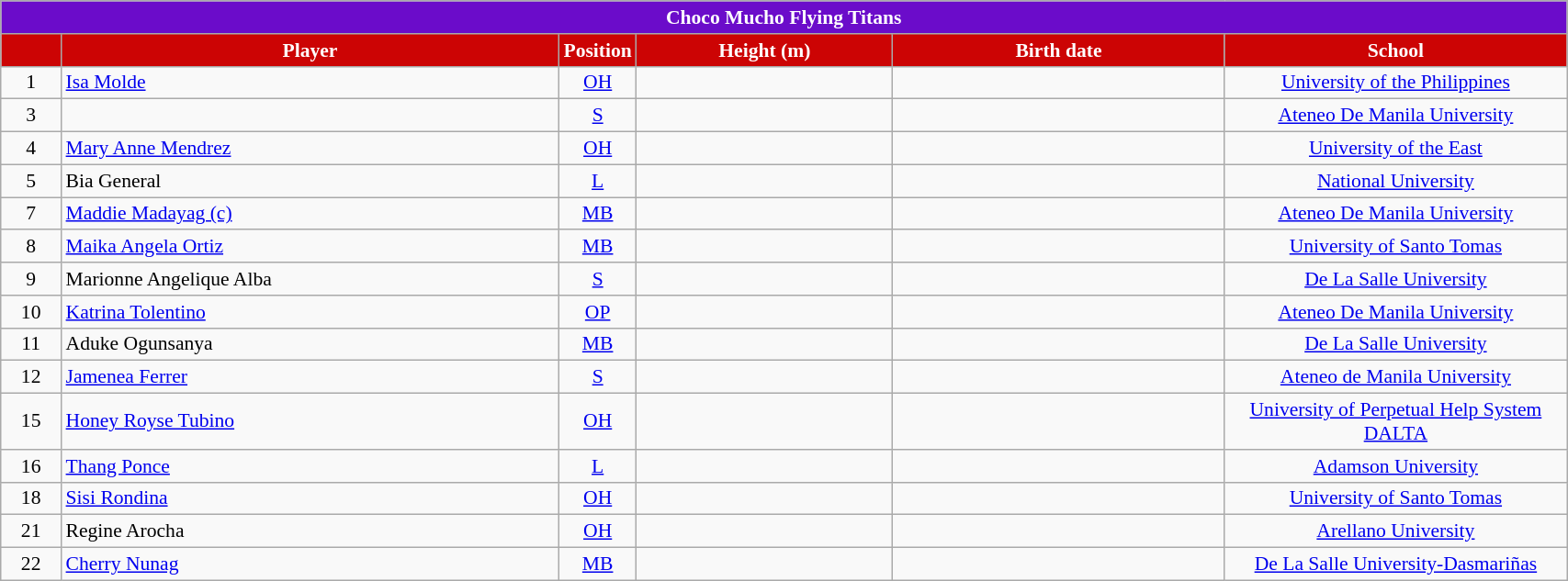<table class="wikitable sortable" style="text-align:center; width:90%; font-size:90%;">
<tr>
<th colspan="8" style= "background:#6B0CCA; color:white; text-align: center">Choco Mucho Flying Titans</th>
</tr>
<tr>
<th style="width:3em; background:#CC0404; color:white;"></th>
<th style="width:30em; background:#CC0404; color:white;">Player</th>
<th style="width:3em; background:#CC0404; color:white;">Position</th>
<th style="width:15em; background:#CC0404; color:white">Height (m)</th>
<th style="width:20em; background:#CC0404; color:white;">Birth date</th>
<th style="width:20em; background:#CC0404; color:white;">School</th>
</tr>
<tr>
<td align=center>1</td>
<td align=left> <a href='#'>Isa Molde</a></td>
<td><a href='#'>OH</a></td>
<td align=center></td>
<td align=right></td>
<td align=center><a href='#'>University of the Philippines</a></td>
</tr>
<tr>
<td align=center>3</td>
<td align=left> </td>
<td><a href='#'>S</a></td>
<td align=center></td>
<td align=right></td>
<td align=center><a href='#'>Ateneo De Manila University</a></td>
</tr>
<tr>
<td align=center>4</td>
<td align=left> <a href='#'>Mary Anne Mendrez</a></td>
<td><a href='#'>OH</a></td>
<td align=center></td>
<td align=right></td>
<td align=center><a href='#'>University of the East</a></td>
</tr>
<tr>
<td align=center>5</td>
<td align=left> Bia General</td>
<td><a href='#'>L</a></td>
<td align=center></td>
<td align=right></td>
<td align=center><a href='#'>National University</a></td>
</tr>
<tr>
<td align=center>7</td>
<td align=left> <a href='#'>Maddie Madayag (c)</a></td>
<td><a href='#'>MB</a></td>
<td align=center></td>
<td align=right></td>
<td align=center><a href='#'>Ateneo De Manila University</a></td>
</tr>
<tr>
<td align=center>8</td>
<td align=left> <a href='#'>Maika Angela Ortiz</a></td>
<td><a href='#'>MB</a></td>
<td align=center></td>
<td align=right></td>
<td align=center><a href='#'>University of Santo Tomas</a></td>
</tr>
<tr>
<td align=center>9</td>
<td align=left> Marionne Angelique Alba</td>
<td><a href='#'>S</a></td>
<td align=center></td>
<td align=right></td>
<td align=center><a href='#'>De La Salle University</a></td>
</tr>
<tr>
<td align=center>10</td>
<td align=left>  <a href='#'>Katrina Tolentino</a></td>
<td><a href='#'>OP</a></td>
<td align=center></td>
<td align=right></td>
<td align=center><a href='#'>Ateneo De Manila University</a></td>
</tr>
<tr>
<td align=center>11</td>
<td align=left>  Aduke Ogunsanya </td>
<td><a href='#'>MB</a></td>
<td></td>
<td align=right></td>
<td><a href='#'>De La Salle University</a></td>
</tr>
<tr>
<td align=center>12</td>
<td align=left> <a href='#'>Jamenea Ferrer</a></td>
<td><a href='#'>S</a></td>
<td align=center></td>
<td align=right></td>
<td align=center><a href='#'>Ateneo de Manila University</a></td>
</tr>
<tr>
<td align=center>15</td>
<td align=left> <a href='#'>Honey Royse Tubino</a></td>
<td><a href='#'>OH</a></td>
<td align=center></td>
<td align=right></td>
<td align=center><a href='#'>University of Perpetual Help System DALTA</a></td>
</tr>
<tr>
<td align=center>16</td>
<td align=left> <a href='#'>Thang Ponce</a></td>
<td><a href='#'>L</a></td>
<td align=center></td>
<td align=right></td>
<td align=center><a href='#'>Adamson University</a></td>
</tr>
<tr>
<td align=center>18</td>
<td align=left> <a href='#'>Sisi Rondina</a></td>
<td><a href='#'>OH</a></td>
<td align=center></td>
<td align=right></td>
<td align=center><a href='#'>University of Santo Tomas</a></td>
</tr>
<tr>
<td align=center>21</td>
<td align=left> Regine Arocha</td>
<td><a href='#'>OH</a></td>
<td align=center></td>
<td align=right></td>
<td align=center><a href='#'>Arellano University</a></td>
</tr>
<tr>
<td align=center>22</td>
<td align=left> <a href='#'>Cherry Nunag</a></td>
<td><a href='#'>MB</a></td>
<td align=center></td>
<td align=right></td>
<td align=center><a href='#'>De La Salle University-Dasmariñas</a></td>
</tr>
</table>
